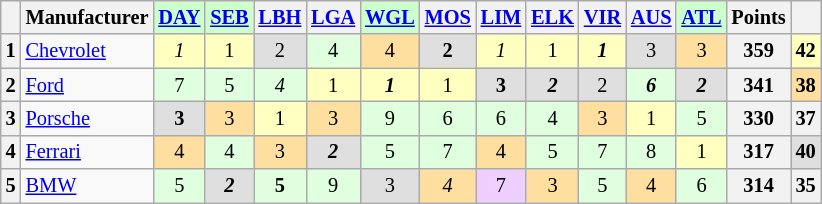<table class="wikitable" style="font-size:85%; text-align:center">
<tr style="background:#f9f9f9; vertical-align:top;">
<th valign=middle></th>
<th valign=middle>Manufacturer</th>
<td style="background:#ccffcc;"><strong><a href='#'>DAY</a></strong></td>
<td style="background:#ccffcc;"><strong><a href='#'>SEB</a></strong></td>
<th><a href='#'>LBH</a></th>
<th><a href='#'>LGA</a></th>
<td style="background:#ccffcc;"><strong><a href='#'>WGL</a></strong></td>
<th><a href='#'>MOS</a></th>
<th><a href='#'>LIM</a></th>
<th><a href='#'>ELK</a></th>
<th><a href='#'>VIR</a></th>
<th><a href='#'>AUS</a></th>
<td style="background:#ccffcc;"><strong><a href='#'>ATL</a></strong></td>
<th valign=middle>Points</th>
<th valign=middle></th>
</tr>
<tr>
<th>1</th>
<td align=left><a href='#'>Chevrolet</a></td>
<td style="background:#ffffbf;"><em>1</em></td>
<td style="background:#ffffbf;">1</td>
<td style="background:#dfdfdf;">2</td>
<td style="background:#dfffdf;">4</td>
<td style="background:#ffdf9f;">4</td>
<td style="background:#dfdfdf;"><strong>2</strong></td>
<td style="background:#ffffbf;"><em>1</em></td>
<td style="background:#ffffbf;">1</td>
<td style="background:#ffffbf;"><strong><em>1</em></strong></td>
<td style="background:#dfdfdf;">3</td>
<td style="background:#ffdf9f;">3</td>
<th>359</th>
<td style="background:#ffffbf;"><strong>42</strong></td>
</tr>
<tr>
<th>2</th>
<td align=left><a href='#'>Ford</a></td>
<td style="background:#dfffdf;">7</td>
<td style="background:#dfffdf;">5</td>
<td style="background:#dfffdf;"><em>4</em></td>
<td style="background:#ffffbf;">1</td>
<td style="background:#ffffbf;"><strong><em>1</em></strong></td>
<td style="background:#ffffbf;">1</td>
<td style="background:#dfdfdf;"><strong>3</strong></td>
<td style="background:#dfdfdf;"><strong><em>2</em></strong></td>
<td style="background:#dfdfdf;">2</td>
<td style="background:#dfffdf;"><strong><em>6</em></strong></td>
<td style="background:#dfdfdf;"><strong><em>2</em></strong></td>
<th>341</th>
<td style="background:#ffdf9f;"><strong>38</strong></td>
</tr>
<tr>
<th>3</th>
<td align=left><a href='#'>Porsche</a></td>
<td style="background:#dfdfdf;"><strong>3</strong></td>
<td style="background:#ffdf9f;">3</td>
<td style="background:#ffffbf;">1</td>
<td style="background:#ffdf9f;">3</td>
<td style="background:#dfffdf;">9</td>
<td style="background:#dfffdf;">6</td>
<td style="background:#dfffdf;">6</td>
<td style="background:#dfffdf;">4</td>
<td style="background:#ffdf9f;">3</td>
<td style="background:#ffffbf;">1</td>
<td style="background:#dfffdf;">5</td>
<th>330</th>
<th>37</th>
</tr>
<tr>
<th>4</th>
<td align=left><a href='#'>Ferrari</a></td>
<td style="background:#ffdf9f;">4</td>
<td style="background:#dfffdf;">4</td>
<td style="background:#ffdf9f;">3</td>
<td style="background:#dfdfdf;"><strong><em>2</em></strong></td>
<td style="background:#dfffdf;">5</td>
<td style="background:#dfffdf;">7</td>
<td style="background:#ffdf9f;">4</td>
<td style="background:#dfffdf;">5</td>
<td style="background:#dfffdf;">7</td>
<td style="background:#dfffdf;">8</td>
<td style="background:#ffffbf;">1</td>
<th>317</th>
<td style="background:#dfdfdf;"><strong>40</strong></td>
</tr>
<tr>
<th>5</th>
<td align=left><a href='#'>BMW</a></td>
<td style="background:#dfffdf;">5</td>
<td style="background:#dfdfdf;"><strong><em>2</em></strong></td>
<td style="background:#dfffdf;"><strong>5</strong></td>
<td style="background:#dfffdf;">9</td>
<td style="background:#dfdfdf;">3</td>
<td style="background:#ffdf9f;"><em>4</em></td>
<td style="background:#efcfff;">7</td>
<td style="background:#ffdf9f;">3</td>
<td style="background:#dfffdf;">5</td>
<td style="background:#ffdf9f;">4</td>
<td style="background:#dfffdf;">6</td>
<th>314</th>
<th>35</th>
</tr>
</table>
